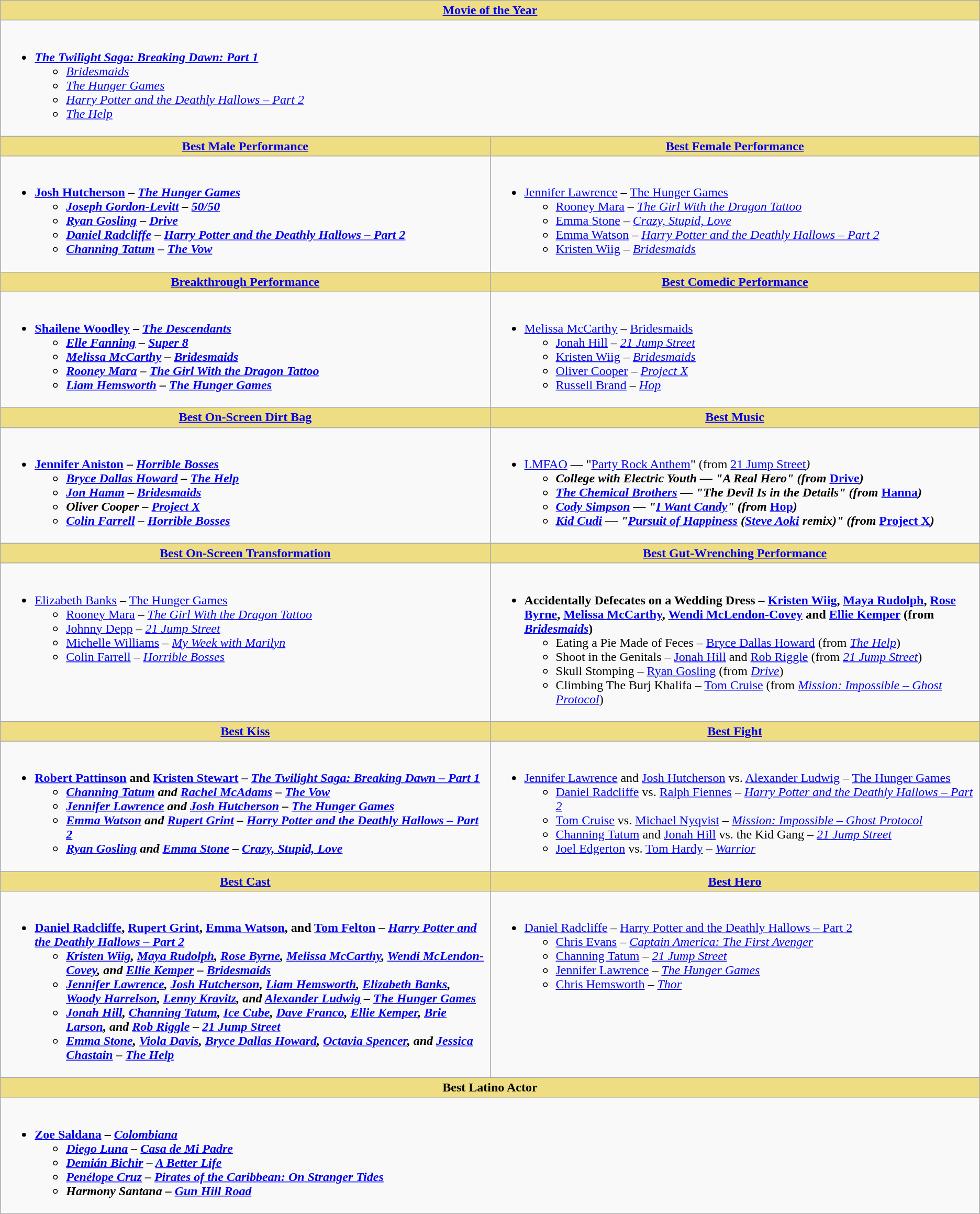<table class="wikitable">
<tr>
<th colspan="2" style="background:#EEDD82;"><a href='#'>Movie of the Year</a></th>
</tr>
<tr>
<td colspan="2" valign="top"><br><ul><li><strong><em><a href='#'>The Twilight Saga: Breaking Dawn: Part 1</a></em></strong><ul><li><em><a href='#'>Bridesmaids</a></em></li><li><em><a href='#'>The Hunger Games</a></em></li><li><em><a href='#'>Harry Potter and the Deathly Hallows – Part 2</a></em></li><li><em><a href='#'>The Help</a></em></li></ul></li></ul></td>
</tr>
<tr>
<th style="background:#EEDD82;" width="50%"><a href='#'>Best Male Performance</a></th>
<th style="background:#EEDD82;" width="50%"><a href='#'>Best Female Performance</a></th>
</tr>
<tr>
<td valign="top"><br><ul><li><strong><a href='#'>Josh Hutcherson</a> – <em><a href='#'>The Hunger Games</a><strong><em><ul><li><a href='#'>Joseph Gordon-Levitt</a> – </em><a href='#'>50/50</a><em></li><li><a href='#'>Ryan Gosling</a> – </em><a href='#'>Drive</a><em></li><li><a href='#'>Daniel Radcliffe</a> – </em><a href='#'>Harry Potter and the Deathly Hallows – Part 2</a><em></li><li><a href='#'>Channing Tatum</a> – </em><a href='#'>The Vow</a><em></li></ul></li></ul></td>
<td valign="top"><br><ul><li></strong><a href='#'>Jennifer Lawrence</a> – </em><a href='#'>The Hunger Games</a></em></strong><ul><li><a href='#'>Rooney Mara</a> – <em><a href='#'>The Girl With the Dragon Tattoo</a></em></li><li><a href='#'>Emma Stone</a> – <em><a href='#'>Crazy, Stupid, Love</a></em></li><li><a href='#'>Emma Watson</a> – <em><a href='#'>Harry Potter and the Deathly Hallows – Part 2</a></em></li><li><a href='#'>Kristen Wiig</a> – <em><a href='#'>Bridesmaids</a></em></li></ul></li></ul></td>
</tr>
<tr>
<th style="background:#EEDD82;"><a href='#'>Breakthrough Performance</a></th>
<th style="background:#EEDD82;"><a href='#'>Best Comedic Performance</a></th>
</tr>
<tr>
<td valign="top"><br><ul><li><strong><a href='#'>Shailene Woodley</a> – <em><a href='#'>The Descendants</a><strong><em><ul><li><a href='#'>Elle Fanning</a> – </em><a href='#'>Super 8</a><em></li><li><a href='#'>Melissa McCarthy</a> – </em><a href='#'>Bridesmaids</a><em></li><li><a href='#'>Rooney Mara</a> – </em><a href='#'>The Girl With the Dragon Tattoo</a><em></li><li><a href='#'>Liam Hemsworth</a> – </em><a href='#'>The Hunger Games</a><em></li></ul></li></ul></td>
<td valign="top"><br><ul><li></strong><a href='#'>Melissa McCarthy</a> – </em><a href='#'>Bridesmaids</a></em></strong><ul><li><a href='#'>Jonah Hill</a> – <em><a href='#'>21 Jump Street</a></em></li><li><a href='#'>Kristen Wiig</a> – <em><a href='#'>Bridesmaids</a></em></li><li><a href='#'>Oliver Cooper</a> – <em><a href='#'>Project X</a></em></li><li><a href='#'>Russell Brand</a> – <em><a href='#'>Hop</a></em></li></ul></li></ul></td>
</tr>
<tr>
<th style="background:#EEDD82;"><a href='#'>Best On-Screen Dirt Bag</a></th>
<th style="background:#EEDD82;"><a href='#'>Best Music</a></th>
</tr>
<tr>
<td valign="top"><br><ul><li><strong><a href='#'>Jennifer Aniston</a> – <em><a href='#'>Horrible Bosses</a><strong><em><ul><li><a href='#'>Bryce Dallas Howard</a> – </em><a href='#'>The Help</a><em></li><li><a href='#'>Jon Hamm</a> – </em><a href='#'>Bridesmaids</a><em></li><li>Oliver Cooper – </em><a href='#'>Project X</a><em></li><li><a href='#'>Colin Farrell</a> – </em><a href='#'>Horrible Bosses</a><em></li></ul></li></ul></td>
<td valign="top"><br><ul><li></strong><a href='#'>LMFAO</a> — "<a href='#'>Party Rock Anthem</a>" (from </em><a href='#'>21 Jump Street</a><em>)<strong><ul><li>College with Electric Youth — "A Real Hero" (from </em><a href='#'>Drive</a><em>)</li><li><a href='#'>The Chemical Brothers</a> — "The Devil Is in the Details" (from </em><a href='#'>Hanna</a><em>)</li><li><a href='#'>Cody Simpson</a> — "<a href='#'>I Want Candy</a>" (from </em><a href='#'>Hop</a><em>)</li><li><a href='#'>Kid Cudi</a> — "<a href='#'>Pursuit of Happiness</a> (<a href='#'>Steve Aoki</a> remix)" (from </em><a href='#'>Project X</a><em>)</li></ul></li></ul></td>
</tr>
<tr>
<th style="background:#EEDD82;"><a href='#'>Best On-Screen Transformation</a></th>
<th style="background:#EEDD82;"><a href='#'>Best Gut-Wrenching Performance</a></th>
</tr>
<tr>
<td valign="top"><br><ul><li></strong><a href='#'>Elizabeth Banks</a> – </em><a href='#'>The Hunger Games</a></em></strong><ul><li><a href='#'>Rooney Mara</a> – <em><a href='#'>The Girl With the Dragon Tattoo</a></em></li><li><a href='#'>Johnny Depp</a> – <em><a href='#'>21 Jump Street</a></em></li><li><a href='#'>Michelle Williams</a> – <em><a href='#'>My Week with Marilyn</a></em></li><li><a href='#'>Colin Farrell</a> – <em><a href='#'>Horrible Bosses</a></em></li></ul></li></ul></td>
<td valign="top"><br><ul><li><strong>Accidentally Defecates on a Wedding Dress – <a href='#'>Kristen Wiig</a>, <a href='#'>Maya Rudolph</a>, <a href='#'>Rose Byrne</a>, <a href='#'>Melissa McCarthy</a>, <a href='#'>Wendi McLendon-Covey</a> and <a href='#'>Ellie Kemper</a> (from <em><a href='#'>Bridesmaids</a></em>)</strong><ul><li>Eating a Pie Made of Feces – <a href='#'>Bryce Dallas Howard</a> (from <em><a href='#'>The Help</a></em>)</li><li>Shoot in the Genitals – <a href='#'>Jonah Hill</a> and <a href='#'>Rob Riggle</a> (from <em><a href='#'>21 Jump Street</a></em>)</li><li>Skull Stomping – <a href='#'>Ryan Gosling</a> (from <em><a href='#'>Drive</a></em>)</li><li>Climbing The Burj Khalifa – <a href='#'>Tom Cruise</a> (from <em><a href='#'>Mission: Impossible &ndash; Ghost Protocol</a></em>)</li></ul></li></ul></td>
</tr>
<tr>
<th style="background:#EEDD82;"><a href='#'>Best Kiss</a></th>
<th style="background:#EEDD82;"><a href='#'>Best Fight</a></th>
</tr>
<tr>
<td valign="top"><br><ul><li><strong><a href='#'>Robert Pattinson</a> and <a href='#'>Kristen Stewart</a> – <em><a href='#'>The Twilight Saga: Breaking Dawn – Part 1</a><strong><em><ul><li><a href='#'>Channing Tatum</a> and <a href='#'>Rachel McAdams</a> – </em><a href='#'>The Vow</a><em></li><li><a href='#'>Jennifer Lawrence</a> and <a href='#'>Josh Hutcherson</a> – </em><a href='#'>The Hunger Games</a><em></li><li><a href='#'>Emma Watson</a> and <a href='#'>Rupert Grint</a> – </em><a href='#'>Harry Potter and the Deathly Hallows – Part 2</a><em></li><li><a href='#'>Ryan Gosling</a> and <a href='#'>Emma Stone</a> – </em><a href='#'>Crazy, Stupid, Love</a><em></li></ul></li></ul></td>
<td valign="top"><br><ul><li></strong><a href='#'>Jennifer Lawrence</a> and <a href='#'>Josh Hutcherson</a> vs. <a href='#'>Alexander Ludwig</a> – </em><a href='#'>The Hunger Games</a></em></strong><ul><li><a href='#'>Daniel Radcliffe</a> vs. <a href='#'>Ralph Fiennes</a> – <em><a href='#'>Harry Potter and the Deathly Hallows – Part 2</a></em></li><li><a href='#'>Tom Cruise</a> vs. <a href='#'>Michael Nyqvist</a> – <em><a href='#'>Mission: Impossible – Ghost Protocol</a></em></li><li><a href='#'>Channing Tatum</a> and <a href='#'>Jonah Hill</a> vs. the Kid Gang – <em><a href='#'>21 Jump Street</a></em></li><li><a href='#'>Joel Edgerton</a> vs. <a href='#'>Tom Hardy</a> – <em><a href='#'>Warrior</a></em></li></ul></li></ul></td>
</tr>
<tr>
<th style="background:#EEDD82;"><a href='#'>Best Cast</a></th>
<th style="background:#EEDD82;"><a href='#'>Best Hero</a></th>
</tr>
<tr>
<td valign="top"><br><ul><li><strong><a href='#'>Daniel Radcliffe</a>, <a href='#'>Rupert Grint</a>, <a href='#'>Emma Watson</a>, and <a href='#'>Tom Felton</a> – <em><a href='#'>Harry Potter and the Deathly Hallows – Part 2</a><strong><em><ul><li><a href='#'>Kristen Wiig</a>, <a href='#'>Maya Rudolph</a>, <a href='#'>Rose Byrne</a>, <a href='#'>Melissa McCarthy</a>, <a href='#'>Wendi McLendon-Covey</a>, and <a href='#'>Ellie Kemper</a> – </em><a href='#'>Bridesmaids</a><em></li><li><a href='#'>Jennifer Lawrence</a>, <a href='#'>Josh Hutcherson</a>, <a href='#'>Liam Hemsworth</a>, <a href='#'>Elizabeth Banks</a>, <a href='#'>Woody Harrelson</a>, <a href='#'>Lenny Kravitz</a>, and <a href='#'>Alexander Ludwig</a> – </em><a href='#'>The Hunger Games</a><em></li><li><a href='#'>Jonah Hill</a>, <a href='#'>Channing Tatum</a>, <a href='#'>Ice Cube</a>, <a href='#'>Dave Franco</a>, <a href='#'>Ellie Kemper</a>, <a href='#'>Brie Larson</a>, and <a href='#'>Rob Riggle</a> – </em><a href='#'>21 Jump Street</a><em></li><li><a href='#'>Emma Stone</a>, <a href='#'>Viola Davis</a>, <a href='#'>Bryce Dallas Howard</a>, <a href='#'>Octavia Spencer</a>, and <a href='#'>Jessica Chastain</a> – </em><a href='#'>The Help</a><em></li></ul></li></ul></td>
<td valign="top"><br><ul><li></strong><a href='#'>Daniel Radcliffe</a> – </em><a href='#'>Harry Potter and the Deathly Hallows – Part 2</a></em></strong><ul><li><a href='#'>Chris Evans</a> – <em><a href='#'>Captain America: The First Avenger</a></em></li><li><a href='#'>Channing Tatum</a> – <em><a href='#'>21 Jump Street</a></em></li><li><a href='#'>Jennifer Lawrence</a> – <em><a href='#'>The Hunger Games</a></em></li><li><a href='#'>Chris Hemsworth</a> – <em><a href='#'>Thor</a></em></li></ul></li></ul></td>
</tr>
<tr>
<th colspan="2" style="background:#EEDD82;">Best Latino Actor</th>
</tr>
<tr>
<td colspan="2" valign="top"><br><ul><li><strong><a href='#'>Zoe Saldana</a> – <em><a href='#'>Colombiana</a><strong><em><ul><li><a href='#'>Diego Luna</a> – </em><a href='#'>Casa de Mi Padre</a><em></li><li><a href='#'>Demián Bichir</a> – </em><a href='#'>A Better Life</a><em></li><li><a href='#'>Penélope Cruz</a> – </em><a href='#'>Pirates of the Caribbean: On Stranger Tides</a><em></li><li>Harmony Santana – </em><a href='#'>Gun Hill Road</a><em></li></ul></li></ul></td>
</tr>
</table>
